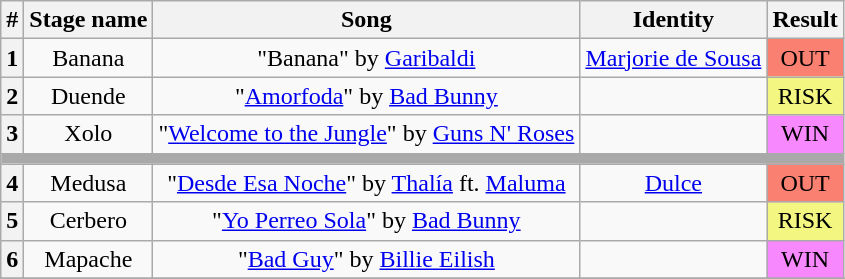<table class="wikitable plainrowheaders" style="text-align: center;">
<tr>
<th>#</th>
<th>Stage name</th>
<th>Song</th>
<th>Identity</th>
<th>Result</th>
</tr>
<tr>
<th>1</th>
<td>Banana</td>
<td>"Banana" by <a href='#'>Garibaldi</a></td>
<td><a href='#'>Marjorie de Sousa</a></td>
<td bgcolor=salmon>OUT</td>
</tr>
<tr>
<th>2</th>
<td>Duende</td>
<td>"<a href='#'>Amorfoda</a>" by <a href='#'>Bad Bunny</a></td>
<td></td>
<td bgcolor=#F3F781>RISK</td>
</tr>
<tr>
<th>3</th>
<td>Xolo</td>
<td>"<a href='#'>Welcome to the Jungle</a>" by <a href='#'>Guns N' Roses</a></td>
<td></td>
<td bgcolor=#F888FD>WIN</td>
</tr>
<tr>
<td colspan="5" style="background:darkgray"></td>
</tr>
<tr>
<th>4</th>
<td>Medusa</td>
<td>"<a href='#'>Desde Esa Noche</a>" by <a href='#'>Thalía</a> ft. <a href='#'>Maluma</a></td>
<td><a href='#'>Dulce</a></td>
<td bgcolor=salmon>OUT</td>
</tr>
<tr>
<th>5</th>
<td>Cerbero</td>
<td>"<a href='#'>Yo Perreo Sola</a>" by <a href='#'>Bad Bunny</a></td>
<td></td>
<td bgcolor=#F3F781>RISK</td>
</tr>
<tr>
<th>6</th>
<td>Mapache</td>
<td>"<a href='#'>Bad Guy</a>" by <a href='#'>Billie Eilish</a></td>
<td></td>
<td bgcolor=#F888FD>WIN</td>
</tr>
<tr>
</tr>
</table>
